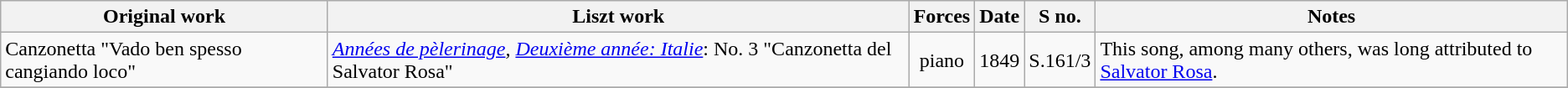<table class="wikitable">
<tr>
<th>Original work</th>
<th>Liszt work</th>
<th>Forces</th>
<th>Date</th>
<th>S no.</th>
<th>Notes</th>
</tr>
<tr>
<td>Canzonetta "Vado ben spesso cangiando loco"</td>
<td><em><a href='#'>Années de pèlerinage</a>, <a href='#'>Deuxième année: Italie</a></em>: No. 3 "Canzonetta del Salvator Rosa"</td>
<td style="text-align: center">piano</td>
<td>1849</td>
<td>S.161/3</td>
<td>This song, among many others, was long attributed to <a href='#'>Salvator Rosa</a>.</td>
</tr>
<tr>
</tr>
</table>
